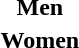<table>
<tr align="center">
<td><strong>Men</strong></td>
<td><strong></strong></td>
<td><strong></strong></td>
<td><strong></strong></td>
</tr>
<tr align="center">
<td><strong>Women</strong></td>
<td><strong></strong></td>
<td><strong></strong></td>
<td><strong></strong></td>
</tr>
</table>
